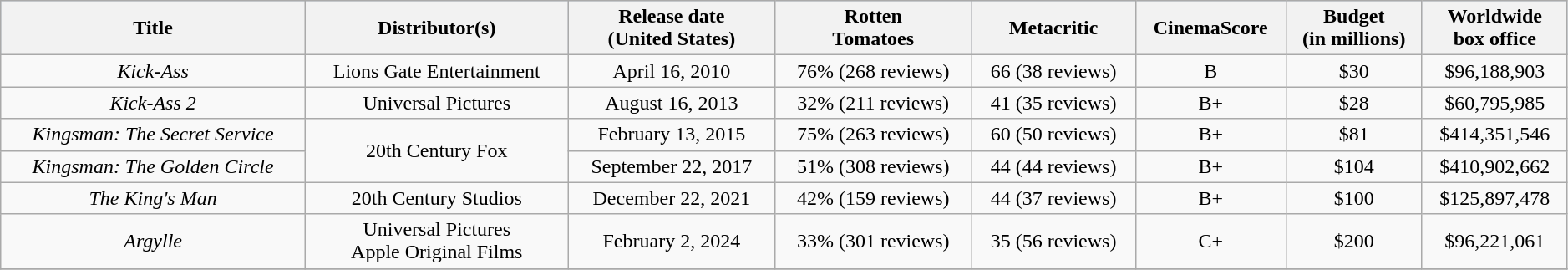<table class="wikitable sortable" width=99% border="1" style="text-align: center;">
<tr style="background:#b0c4de;">
<th>Title</th>
<th>Distributor(s)</th>
<th>Release date<br>(United States)</th>
<th>Rotten<br>Tomatoes</th>
<th>Metacritic</th>
<th>CinemaScore</th>
<th>Budget<br>(in millions)</th>
<th>Worldwide<br>box office</th>
</tr>
<tr>
<td><em>Kick-Ass</em></td>
<td>Lions Gate Entertainment</td>
<td>April 16, 2010</td>
<td>76% (268 reviews)</td>
<td>66 (38 reviews)</td>
<td>B</td>
<td>$30</td>
<td>$96,188,903</td>
</tr>
<tr>
<td><em>Kick-Ass 2</em></td>
<td>Universal Pictures</td>
<td>August 16, 2013</td>
<td>32% (211 reviews)</td>
<td>41 (35 reviews)</td>
<td>B+</td>
<td>$28</td>
<td>$60,795,985</td>
</tr>
<tr>
<td><em>Kingsman: The Secret Service</em></td>
<td rowspan="2">20th Century Fox</td>
<td>February 13, 2015</td>
<td>75% (263 reviews)</td>
<td>60 (50 reviews)</td>
<td>B+</td>
<td>$81</td>
<td>$414,351,546</td>
</tr>
<tr>
<td><em>Kingsman: The Golden Circle</em></td>
<td>September 22, 2017</td>
<td>51% (308 reviews)</td>
<td>44 (44 reviews)</td>
<td>B+</td>
<td>$104</td>
<td>$410,902,662</td>
</tr>
<tr>
<td><em>The King's Man</em></td>
<td>20th Century Studios</td>
<td>December 22, 2021</td>
<td>42% (159 reviews)</td>
<td>44 (37 reviews)</td>
<td>B+</td>
<td>$100</td>
<td>$125,897,478</td>
</tr>
<tr>
<td><em>Argylle</em></td>
<td>Universal Pictures<br>Apple Original Films</td>
<td>February 2, 2024</td>
<td>33% (301 reviews)</td>
<td>35 (56 reviews)</td>
<td>C+</td>
<td>$200</td>
<td>$96,221,061</td>
</tr>
<tr>
</tr>
</table>
